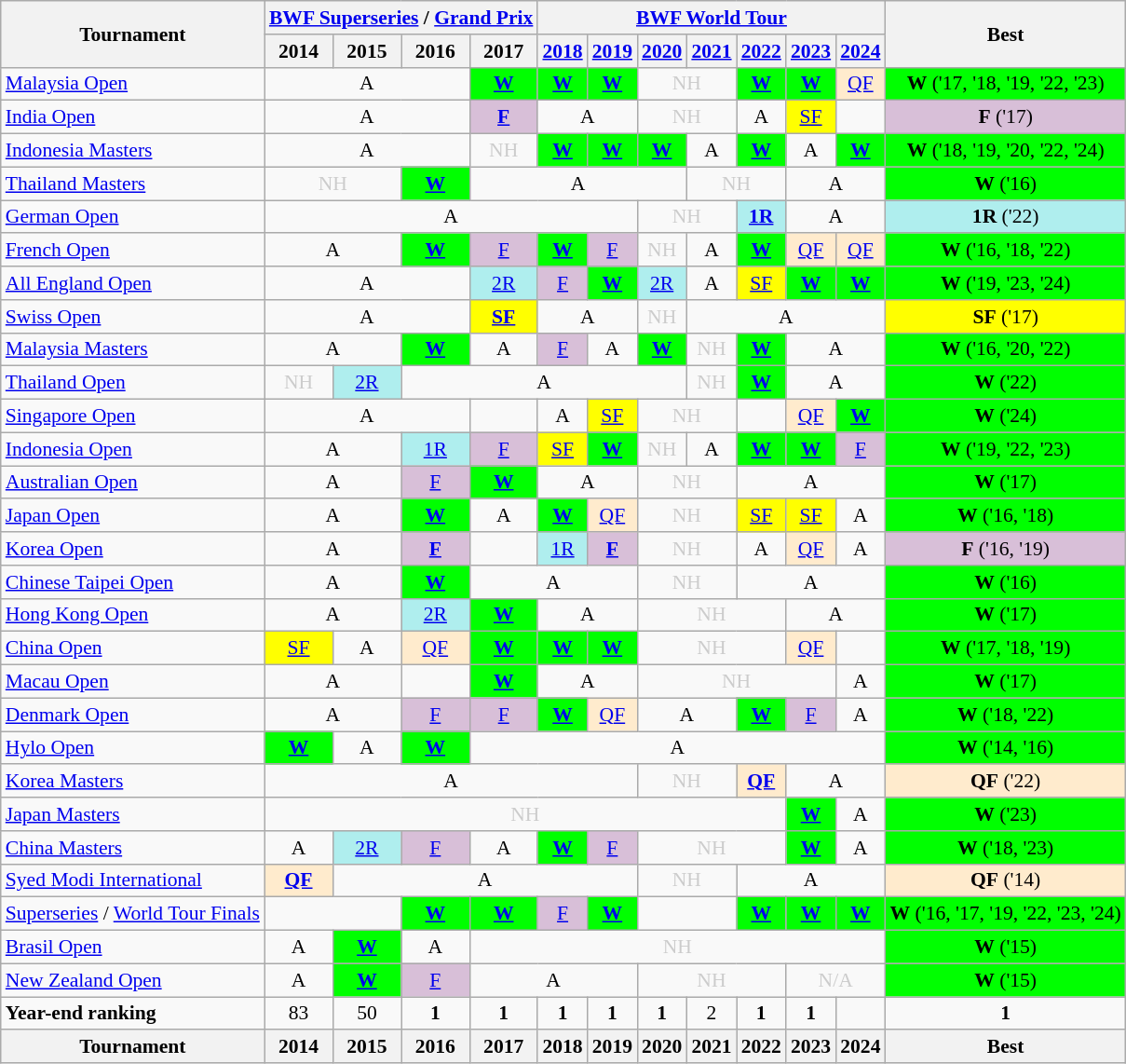<table class="wikitable" style="font-size: 90%; text-align:center">
<tr>
<th rowspan="2">Tournament</th>
<th colspan="4"><a href='#'>BWF Superseries</a> / <a href='#'>Grand Prix</a></th>
<th colspan="7"><a href='#'>BWF World Tour</a></th>
<th rowspan="2">Best</th>
</tr>
<tr>
<th>2014</th>
<th>2015</th>
<th>2016</th>
<th>2017</th>
<th><a href='#'>2018</a></th>
<th><a href='#'>2019</a></th>
<th><a href='#'>2020</a></th>
<th><a href='#'>2021</a></th>
<th><a href='#'>2022</a></th>
<th><a href='#'>2023</a></th>
<th><a href='#'>2024</a></th>
</tr>
<tr>
<td align=left><a href='#'>Malaysia Open</a></td>
<td colspan="3">A</td>
<td bgcolor=00FF00><strong><a href='#'>W</a></strong></td>
<td bgcolor=00FF00><strong><a href='#'>W</a></strong></td>
<td bgcolor=00FF00><strong><a href='#'>W</a></strong></td>
<td colspan="2" style=color:#ccc>NH</td>
<td bgcolor=00FF00><strong><a href='#'>W</a></strong></td>
<td bgcolor=00FF00><strong><a href='#'>W</a></strong></td>
<td bgcolor=FFEBCD><a href='#'>QF</a></td>
<td bgcolor=00FF00><strong>W</strong> ('17, '18, '19, '22, '23)</td>
</tr>
<tr>
<td align=left><a href='#'>India Open</a></td>
<td colspan="3">A</td>
<td bgcolor=D8BFD8><a href='#'><strong>F</strong></a></td>
<td colspan="2">A</td>
<td colspan="2" style=color:#ccc>NH</td>
<td>A</td>
<td bgcolor=FFFF00><a href='#'>SF</a></td>
<td><a href='#'></a></td>
<td bgcolor=D8BFD8><strong>F</strong> ('17)</td>
</tr>
<tr>
<td align=left><a href='#'>Indonesia Masters</a></td>
<td colspan="3">A</td>
<td style=color:#ccc>NH</td>
<td bgcolor=00FF00><strong><a href='#'>W</a></strong></td>
<td bgcolor=00FF00><strong><a href='#'>W</a></strong></td>
<td bgcolor=00FF00><strong><a href='#'>W</a></strong></td>
<td>A</td>
<td bgcolor=00FF00><strong><a href='#'>W</a></strong></td>
<td>A</td>
<td bgcolor=00FF00><strong><a href='#'>W</a></strong></td>
<td bgcolor=00FF00><strong>W</strong> ('18, '19, '20, '22, '24)</td>
</tr>
<tr>
<td align=left><a href='#'>Thailand Masters</a></td>
<td colspan="2" style=color:#ccc>NH</td>
<td bgcolor=00FF00><a href='#'><strong>W</strong></a></td>
<td colspan="4">A</td>
<td colspan="2" style=color:#ccc>NH</td>
<td colspan="2">A</td>
<td bgcolor=00FF00><strong>W</strong> ('16)</td>
</tr>
<tr>
<td align=left><a href='#'>German Open</a></td>
<td colspan="6">A</td>
<td colspan="2" style=color:#ccc>NH</td>
<td bgcolor=AFEEEE><strong><a href='#'>1R</a></strong></td>
<td colspan="2">A</td>
<td bgcolor=AFEEEE><strong>1R</strong> ('22)</td>
</tr>
<tr>
<td align=left><a href='#'>French Open</a></td>
<td colspan="2">A</td>
<td bgcolor=00FF00><a href='#'><strong>W</strong></a></td>
<td bgcolor=D8BFD8><a href='#'>F</a></td>
<td bgcolor=00FF00><a href='#'><strong>W</strong></a></td>
<td bgcolor=D8BFD8><a href='#'>F</a></td>
<td style=color:#ccc>NH</td>
<td>A</td>
<td bgcolor=00FF00><a href='#'><strong>W</strong></a></td>
<td bgcolor=FFEBCD><a href='#'>QF</a></td>
<td bgcolor=FFEBCD><a href='#'>QF</a></td>
<td bgcolor=00FF00><strong>W</strong> ('16, '18, '22)</td>
</tr>
<tr>
<td align=left><a href='#'>All England Open</a></td>
<td colspan="3">A</td>
<td bgcolor=AFEEEE><a href='#'>2R</a></td>
<td bgcolor=D8BFD8><a href='#'>F</a></td>
<td bgcolor=00FF00><a href='#'><strong>W</strong></a></td>
<td bgcolor=AFEEEE><a href='#'>2R</a></td>
<td>A</td>
<td bgcolor=FFFF00><a href='#'>SF</a></td>
<td bgcolor=00FF00><a href='#'><strong>W</strong></a></td>
<td bgcolor=00FF00><a href='#'><strong>W</strong></a></td>
<td bgcolor=00FF00><strong>W</strong> ('19, '23, '24)</td>
</tr>
<tr>
<td align=left><a href='#'>Swiss Open</a></td>
<td colspan="3">A</td>
<td bgcolor=FFFF00><a href='#'><strong>SF</strong></a></td>
<td colspan="2">A</td>
<td style=color:#ccc>NH</td>
<td colspan="4">A</td>
<td bgcolor=FFFF00><strong>SF</strong> ('17)</td>
</tr>
<tr>
<td align=left><a href='#'>Malaysia Masters</a></td>
<td colspan="2">A</td>
<td bgcolor=00FF00><a href='#'><strong>W</strong></a></td>
<td>A</td>
<td bgcolor=D8BFD8><a href='#'>F</a></td>
<td>A</td>
<td bgcolor=00FF00><a href='#'><strong>W</strong></a></td>
<td style=color:#ccc>NH</td>
<td bgcolor=00FF00><a href='#'><strong>W</strong></a></td>
<td colspan="2">A</td>
<td bgcolor=00FF00><strong>W</strong> ('16, '20, '22)</td>
</tr>
<tr>
<td align=left><a href='#'>Thailand Open</a></td>
<td style=color:#ccc>NH</td>
<td bgcolor=AFEEEE><a href='#'>2R</a></td>
<td colspan="5">A</td>
<td style=color:#ccc>NH</td>
<td bgcolor=00FF00><strong><a href='#'>W</a></strong></td>
<td colspan="2">A</td>
<td bgcolor=00FF00><strong>W</strong> ('22)</td>
</tr>
<tr>
<td align=left><a href='#'>Singapore Open</a></td>
<td colspan="3">A</td>
<td><a href='#'></a></td>
<td>A</td>
<td bgcolor=FFFF00><a href='#'>SF</a></td>
<td colspan="2" style=color:#ccc>NH</td>
<td><a href='#'></a></td>
<td bgcolor=FFEBCD><a href='#'>QF</a></td>
<td bgcolor=00FF00><a href='#'><strong>W</strong></a></td>
<td bgcolor=00FF00><strong>W</strong> ('24)</td>
</tr>
<tr>
<td align=left><a href='#'>Indonesia Open</a></td>
<td colspan="2">A</td>
<td bgcolor=AFEEEE><a href='#'>1R</a></td>
<td bgcolor=D8BFD8><a href='#'>F</a></td>
<td bgcolor=FFFF00><a href='#'>SF</a></td>
<td bgcolor=00FF00><strong><a href='#'>W</a></strong></td>
<td style=color:#ccc>NH</td>
<td>A</td>
<td bgcolor=00FF00><strong><a href='#'>W</a></strong></td>
<td bgcolor=00FF00><strong><a href='#'>W</a></strong></td>
<td bgcolor=D8BFD8><a href='#'>F</a></td>
<td bgcolor=00FF00><strong>W</strong> ('19, '22, '23)</td>
</tr>
<tr>
<td align=left><a href='#'>Australian Open</a></td>
<td colspan="2">A</td>
<td bgcolor=D8BFD8><a href='#'>F</a></td>
<td bgcolor=00FF00><a href='#'><strong>W</strong></a></td>
<td colspan="2">A</td>
<td colspan="2" style=color:#ccc>NH</td>
<td colspan="3">A</td>
<td bgcolor=00FF00><strong>W</strong> ('17)</td>
</tr>
<tr>
<td align=left><a href='#'>Japan Open</a></td>
<td colspan="2">A</td>
<td bgcolor=00FF00><a href='#'><strong>W</strong></a></td>
<td>A</td>
<td bgcolor=00FF00><a href='#'><strong>W</strong></a></td>
<td bgcolor=FFEBCD><a href='#'>QF</a></td>
<td colspan="2" style=color:#ccc>NH</td>
<td bgcolor=FFFF00><a href='#'>SF</a></td>
<td bgcolor=FFFF00><a href='#'>SF</a></td>
<td>A</td>
<td bgcolor=00FF00><strong>W</strong> ('16, '18)</td>
</tr>
<tr>
<td align=left><a href='#'>Korea Open</a></td>
<td colspan="2">A</td>
<td bgcolor=D8BFD8><a href='#'><strong>F</strong></a></td>
<td><a href='#'></a></td>
<td bgcolor=AFEEEE><a href='#'>1R</a></td>
<td bgcolor=D8BFD8><a href='#'><strong>F</strong></a></td>
<td colspan="2" style=color:#ccc>NH</td>
<td>A</td>
<td bgcolor=FFEBCD><a href='#'>QF</a></td>
<td>A</td>
<td bgcolor=D8BFD8><strong>F</strong> ('16, '19)</td>
</tr>
<tr>
<td align=left><a href='#'>Chinese Taipei Open</a></td>
<td colspan="2">A</td>
<td bgcolor=00FF00><a href='#'><strong>W</strong></a></td>
<td colspan="3">A</td>
<td colspan="2" style=color:#ccc>NH</td>
<td colspan="3">A</td>
<td bgcolor=00FF00><strong>W</strong> ('16)</td>
</tr>
<tr>
<td align=left><a href='#'>Hong Kong Open</a></td>
<td colspan="2">A</td>
<td bgcolor=AFEEEE><a href='#'>2R</a></td>
<td bgcolor=00FF00><a href='#'><strong>W</strong></a></td>
<td colspan="2">A</td>
<td colspan="3" style=color:#ccc>NH</td>
<td colspan="2">A</td>
<td bgcolor=00FF00><strong>W</strong> ('17)</td>
</tr>
<tr>
<td align=left><a href='#'>China Open</a></td>
<td bgcolor=FFFF00><a href='#'>SF</a></td>
<td>A</td>
<td bgcolor=FFEBCD><a href='#'>QF</a></td>
<td bgcolor=00FF00><a href='#'><strong>W</strong></a></td>
<td bgcolor=00FF00><a href='#'><strong>W</strong></a></td>
<td bgcolor=00FF00><a href='#'><strong>W</strong></a></td>
<td colspan="3" style=color:#ccc>NH</td>
<td bgcolor=FFEBCD><a href='#'>QF</a></td>
<td><a href='#'></a></td>
<td bgcolor=00FF00><strong>W</strong> ('17, '18, '19)</td>
</tr>
<tr>
<td align=left><a href='#'>Macau Open</a></td>
<td colspan="2">A</td>
<td><a href='#'></a></td>
<td bgcolor=00FF00><a href='#'><strong>W</strong></a></td>
<td colspan="2">A</td>
<td colspan="4" style=color:#ccc>NH</td>
<td>A</td>
<td bgcolor=00FF00><strong>W</strong> ('17)</td>
</tr>
<tr>
<td align=left><a href='#'>Denmark Open</a></td>
<td colspan="2">A</td>
<td bgcolor=D8BFD8><a href='#'>F</a></td>
<td bgcolor=D8BFD8><a href='#'>F</a></td>
<td bgcolor=00FF00><a href='#'><strong>W</strong></a></td>
<td bgcolor=FFEBCD><a href='#'>QF</a></td>
<td colspan="2">A</td>
<td bgcolor=00FF00><strong><a href='#'>W</a></strong></td>
<td bgcolor=D8BFD8><a href='#'>F</a></td>
<td>A</td>
<td bgcolor=00FF00><strong>W</strong> ('18, '22)</td>
</tr>
<tr>
<td align=left><a href='#'>Hylo Open</a></td>
<td bgcolor=00FF00><a href='#'><strong>W</strong></a></td>
<td>A</td>
<td bgcolor=00FF00><a href='#'><strong>W</strong></a></td>
<td colspan="8">A</td>
<td bgcolor=00FF00><strong>W</strong> ('14, '16)</td>
</tr>
<tr>
<td align=left><a href='#'>Korea Masters</a></td>
<td colspan="6">A</td>
<td colspan="2" style=color:#ccc>NH</td>
<td bgcolor=FFEBCD><strong><a href='#'>QF</a></strong></td>
<td colspan="2">A</td>
<td bgcolor=FFEBCD><strong>QF</strong> ('22)</td>
</tr>
<tr>
<td align=left><a href='#'>Japan Masters</a></td>
<td colspan="9" style=color:#ccc>NH</td>
<td bgcolor=00FF00><a href='#'><strong>W</strong></a></td>
<td>A</td>
<td bgcolor=00FF00><strong>W</strong> ('23)</td>
</tr>
<tr>
<td align=left><a href='#'>China Masters</a></td>
<td>A</td>
<td bgcolor=AFEEEE><a href='#'>2R</a></td>
<td bgcolor=D8BFD8><a href='#'>F</a></td>
<td>A</td>
<td bgcolor=00FF00><a href='#'><strong>W</strong></a></td>
<td bgcolor=D8BFD8><a href='#'>F</a></td>
<td colspan="3" style=color:#ccc>NH</td>
<td bgcolor=00FF00><a href='#'><strong>W</strong></a></td>
<td>A</td>
<td bgcolor=00FF00><strong>W</strong> ('18, '23)</td>
</tr>
<tr>
<td align=left><a href='#'>Syed Modi International</a></td>
<td bgcolor=FFEBCD><strong><a href='#'>QF</a></strong></td>
<td colspan="5">A</td>
<td colspan="2" style=color:#ccc>NH</td>
<td colspan="3">A</td>
<td bgcolor=FFEBCD><strong>QF</strong> ('14)</td>
</tr>
<tr>
<td align=left><a href='#'>Superseries</a> / <a href='#'>World Tour Finals</a></td>
<td colspan="2"></td>
<td bgcolor=00FF00><a href='#'><strong>W</strong></a></td>
<td bgcolor=00FF00><a href='#'><strong>W</strong></a></td>
<td bgcolor=D8BFD8><a href='#'>F</a></td>
<td bgcolor=00FF00><a href='#'><strong>W</strong></a></td>
<td colspan="2"></td>
<td bgcolor=00FF00><strong><a href='#'>W</a></strong></td>
<td bgcolor=00FF00><strong><a href='#'>W</a></strong></td>
<td bgcolor=00FF00><strong><a href='#'>W</a></strong></td>
<td bgcolor=00FF00><strong>W</strong> ('16, '17, '19, '22, '23, '24)</td>
</tr>
<tr>
<td align=left><a href='#'>Brasil Open</a></td>
<td>A</td>
<td bgcolor=00FF00><a href='#'><strong>W</strong></a></td>
<td>A</td>
<td colspan="8" style=color:#ccc>NH</td>
<td bgcolor=00FF00><strong>W</strong> ('15)</td>
</tr>
<tr>
<td align=left><a href='#'>New Zealand Open</a></td>
<td>A</td>
<td bgcolor=00FF00><a href='#'><strong>W</strong></a></td>
<td bgcolor=D8BFD8><a href='#'>F</a></td>
<td colspan="3">A</td>
<td colspan="3" style=color:#ccc>NH</td>
<td colspan="2" style=color:#ccc>N/A</td>
<td bgcolor=00FF00><strong>W</strong> ('15)</td>
</tr>
<tr>
<td align=left><strong>Year-end ranking</strong></td>
<td>83</td>
<td>50</td>
<td><strong>1</strong></td>
<td><strong>1</strong></td>
<td><strong>1</strong></td>
<td><strong>1</strong></td>
<td><strong>1</strong></td>
<td>2</td>
<td><strong>1</strong></td>
<td><strong>1</strong></td>
<td></td>
<td><strong>1</strong></td>
</tr>
<tr>
<th>Tournament</th>
<th>2014</th>
<th>2015</th>
<th>2016</th>
<th>2017</th>
<th>2018</th>
<th>2019</th>
<th>2020</th>
<th>2021</th>
<th>2022</th>
<th>2023</th>
<th>2024</th>
<th>Best</th>
</tr>
</table>
